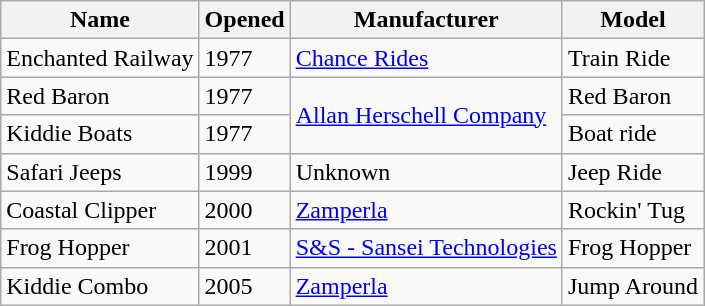<table class="wikitable">
<tr>
<th>Name</th>
<th>Opened</th>
<th>Manufacturer</th>
<th>Model</th>
</tr>
<tr>
<td>Enchanted Railway</td>
<td>1977</td>
<td><a href='#'>Chance Rides</a></td>
<td>Train Ride</td>
</tr>
<tr>
<td>Red Baron</td>
<td>1977</td>
<td rowspan="2"><a href='#'>Allan Herschell Company</a></td>
<td>Red Baron</td>
</tr>
<tr>
<td>Kiddie Boats</td>
<td>1977</td>
<td>Boat ride</td>
</tr>
<tr>
<td>Safari Jeeps</td>
<td>1999</td>
<td>Unknown</td>
<td>Jeep Ride</td>
</tr>
<tr>
<td>Coastal Clipper</td>
<td>2000</td>
<td><a href='#'>Zamperla</a></td>
<td>Rockin' Tug</td>
</tr>
<tr>
<td>Frog Hopper</td>
<td>2001</td>
<td><a href='#'>S&S - Sansei Technologies</a></td>
<td>Frog Hopper</td>
</tr>
<tr>
<td>Kiddie Combo</td>
<td>2005</td>
<td><a href='#'>Zamperla</a></td>
<td>Jump Around</td>
</tr>
</table>
